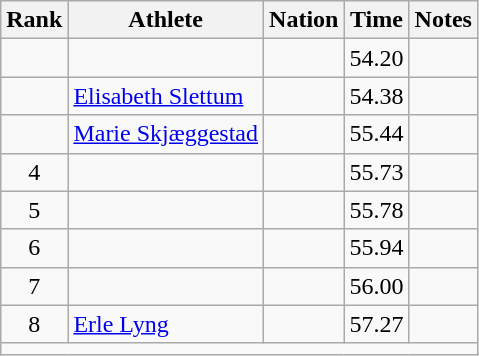<table class="wikitable sortable" style="text-align:center;">
<tr>
<th scope="col" style="width: 10px;">Rank</th>
<th scope="col">Athlete</th>
<th scope="col">Nation</th>
<th scope="col">Time</th>
<th scope="col">Notes</th>
</tr>
<tr>
<td></td>
<td align=left></td>
<td align=left></td>
<td>54.20</td>
<td></td>
</tr>
<tr>
<td></td>
<td align=left><a href='#'>Elisabeth Slettum</a></td>
<td align=left></td>
<td>54.38</td>
<td></td>
</tr>
<tr>
<td></td>
<td align=left><a href='#'>Marie Skjæggestad</a></td>
<td align=left></td>
<td>55.44</td>
<td></td>
</tr>
<tr>
<td>4</td>
<td align=left></td>
<td align=left></td>
<td>55.73</td>
<td></td>
</tr>
<tr>
<td>5</td>
<td align=left></td>
<td align=left></td>
<td>55.78</td>
<td></td>
</tr>
<tr>
<td>6</td>
<td align=left></td>
<td align=left></td>
<td>55.94</td>
<td></td>
</tr>
<tr>
<td>7</td>
<td align=left></td>
<td align=left></td>
<td>56.00</td>
<td></td>
</tr>
<tr>
<td>8</td>
<td align=left><a href='#'>Erle Lyng</a></td>
<td align=left></td>
<td>57.27</td>
<td></td>
</tr>
<tr class="sortbottom">
<td colspan="5"></td>
</tr>
</table>
